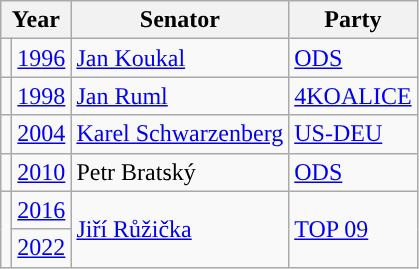<table class="wikitable">
<tr>
<th colspan="2">Year</th>
<th>Senator</th>
<th>Party</th>
</tr>
<tr>
<td style="background-color:"></td>
<td><a href='#'>1996</a></td>
<td><a href='#'>Jan Koukal</a></td>
<td><a href='#'>ODS</a></td>
</tr>
<tr>
<td style="background-color:"></td>
<td><a href='#'>1998</a></td>
<td><a href='#'>Jan Ruml</a></td>
<td><a href='#'>4KOALICE</a></td>
</tr>
<tr>
<td style="background-color:"></td>
<td><a href='#'>2004</a></td>
<td><a href='#'>Karel Schwarzenberg</a></td>
<td><a href='#'>US-DEU</a></td>
</tr>
<tr>
<td style="background-color:"></td>
<td><a href='#'>2010</a></td>
<td>Petr Bratský</td>
<td><a href='#'>ODS</a></td>
</tr>
<tr>
<td rowspan="2" style="background-color:"></td>
<td><a href='#'>2016</a></td>
<td rowspan="2"><a href='#'>Jiří Růžička</a></td>
<td rowspan="2"><a href='#'>TOP 09</a></td>
</tr>
<tr>
<td><a href='#'>2022</a></td>
</tr>
</table>
